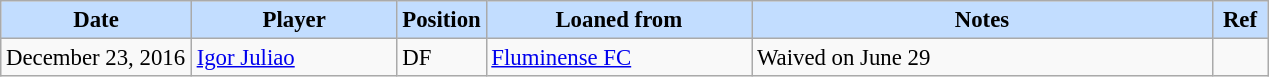<table class="wikitable" style="text-align:left; font-size:95%;">
<tr>
<th style="background:#c2ddff; width:120px;">Date</th>
<th style="background:#c2ddff; width:130px;">Player</th>
<th style="background:#c2ddff; width:50px;">Position</th>
<th style="background:#c2ddff; width:170px;">Loaned from</th>
<th style="background:#c2ddff; width:300px;">Notes</th>
<th style="background:#c2ddff; width:30px;">Ref</th>
</tr>
<tr>
<td>December 23, 2016</td>
<td> <a href='#'>Igor Juliao</a></td>
<td>DF</td>
<td> <a href='#'>Fluminense FC</a></td>
<td>Waived on June 29</td>
<td></td>
</tr>
</table>
